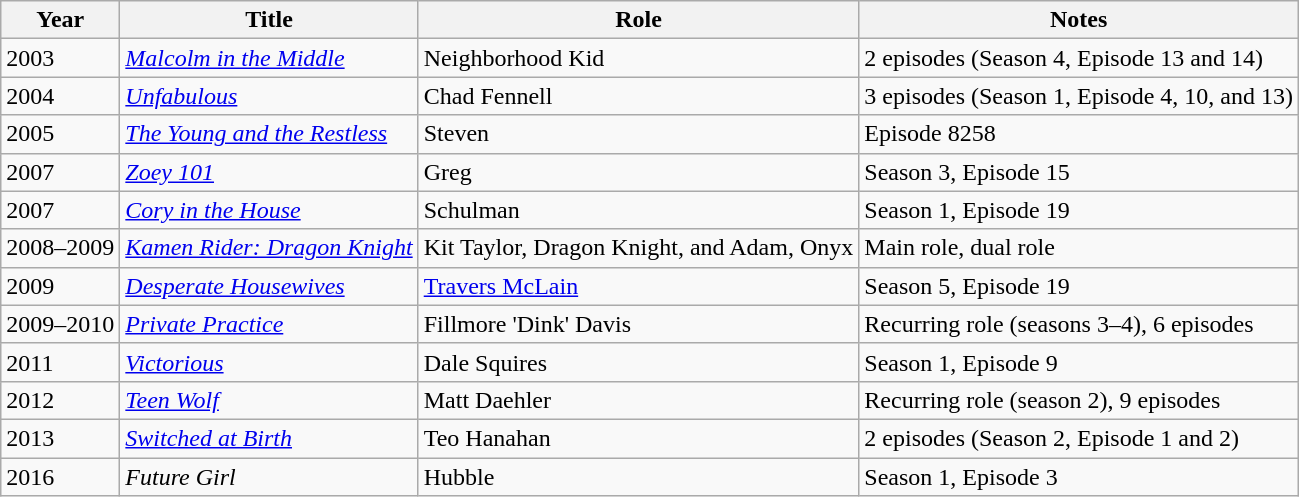<table class="wikitable sortable">
<tr>
<th>Year</th>
<th>Title</th>
<th>Role</th>
<th class="unsortable">Notes</th>
</tr>
<tr>
<td>2003</td>
<td><em><a href='#'>Malcolm in the Middle</a></em></td>
<td>Neighborhood Kid</td>
<td>2 episodes (Season 4, Episode 13 and 14)</td>
</tr>
<tr>
<td>2004</td>
<td><em><a href='#'>Unfabulous</a></em></td>
<td>Chad Fennell</td>
<td>3 episodes (Season 1, Episode 4, 10, and 13)</td>
</tr>
<tr>
<td>2005</td>
<td><em><a href='#'>The Young and the Restless</a></em></td>
<td>Steven</td>
<td>Episode 8258</td>
</tr>
<tr>
<td>2007</td>
<td><em><a href='#'>Zoey 101</a></em></td>
<td>Greg</td>
<td>Season 3, Episode 15</td>
</tr>
<tr>
<td>2007</td>
<td><em><a href='#'>Cory in the House</a></em></td>
<td>Schulman</td>
<td>Season 1, Episode 19</td>
</tr>
<tr>
<td>2008–2009</td>
<td><em><a href='#'>Kamen Rider: Dragon Knight</a></em></td>
<td>Kit Taylor, Dragon Knight, and Adam, Onyx</td>
<td>Main role, dual role</td>
</tr>
<tr>
<td>2009</td>
<td><em><a href='#'>Desperate Housewives</a></em></td>
<td><a href='#'>Travers McLain</a></td>
<td>Season 5, Episode 19</td>
</tr>
<tr>
<td>2009–2010</td>
<td><em><a href='#'>Private Practice</a></em></td>
<td>Fillmore 'Dink' Davis</td>
<td>Recurring role (seasons 3–4), 6 episodes</td>
</tr>
<tr>
<td>2011</td>
<td><em><a href='#'>Victorious</a></em></td>
<td>Dale Squires</td>
<td>Season 1, Episode 9</td>
</tr>
<tr>
<td>2012</td>
<td><em><a href='#'>Teen Wolf</a></em></td>
<td>Matt Daehler</td>
<td>Recurring role (season 2), 9 episodes</td>
</tr>
<tr>
<td>2013</td>
<td><em><a href='#'>Switched at Birth</a></em></td>
<td>Teo Hanahan</td>
<td>2 episodes (Season 2, Episode 1 and 2)</td>
</tr>
<tr>
<td>2016</td>
<td><em>Future Girl</em></td>
<td>Hubble</td>
<td>Season 1, Episode 3</td>
</tr>
</table>
